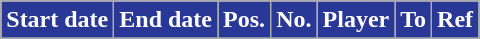<table class="wikitable plainrowheaders sortable">
<tr>
<th style="background-color:#293896; color:#FFFFFF">Start date</th>
<th style="background-color:#293896; color:#FFFFFF">End date</th>
<th style="background-color:#293896; color:#FFFFFF">Pos.</th>
<th style="background-color:#293896; color:#FFFFFF">No.</th>
<th style="background-color:#293896; color:#FFFFFF">Player</th>
<th style="background-color:#293896; color:#FFFFFF">To</th>
<th style="background-color:#293896; color:#FFFFFF">Ref</th>
</tr>
<tr>
</tr>
</table>
